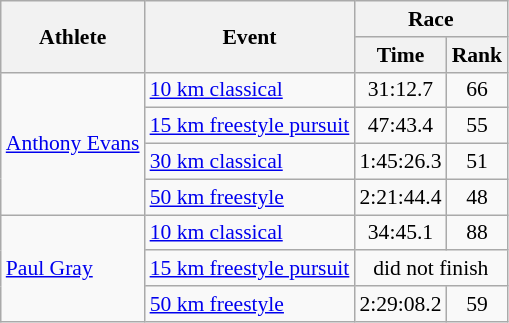<table class="wikitable" style="font-size:90%">
<tr>
<th rowspan="2">Athlete</th>
<th rowspan="2">Event</th>
<th colspan="2">Race</th>
</tr>
<tr>
<th>Time</th>
<th>Rank</th>
</tr>
<tr align="center">
<td align="left" rowspan=4><a href='#'>Anthony Evans</a></td>
<td align="left"><a href='#'>10 km classical</a></td>
<td>31:12.7</td>
<td>66</td>
</tr>
<tr align="center">
<td align="left"><a href='#'>15 km freestyle pursuit</a></td>
<td>47:43.4</td>
<td>55</td>
</tr>
<tr align="center">
<td align="left"><a href='#'>30 km classical</a></td>
<td>1:45:26.3</td>
<td>51</td>
</tr>
<tr align="center">
<td align="left"><a href='#'>50 km freestyle</a></td>
<td>2:21:44.4</td>
<td>48</td>
</tr>
<tr align="center">
<td align="left" rowspan=3><a href='#'>Paul Gray</a></td>
<td align="left"><a href='#'>10 km classical</a></td>
<td>34:45.1</td>
<td>88</td>
</tr>
<tr align="center">
<td align="left"><a href='#'>15 km freestyle pursuit</a></td>
<td colspan=2>did not finish</td>
</tr>
<tr align="center">
<td align="left"><a href='#'>50 km freestyle</a></td>
<td>2:29:08.2</td>
<td>59</td>
</tr>
</table>
